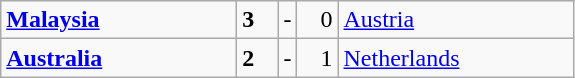<table class="wikitable">
<tr>
<td width=150> <strong><a href='#'>Malaysia</a></strong></td>
<td style="width:20px; text-align:left;"><strong>3</strong></td>
<td>-</td>
<td style="width:20px; text-align:right;">0</td>
<td width=150> <a href='#'>Austria</a></td>
</tr>
<tr>
<td> <strong><a href='#'>Australia</a></strong></td>
<td style="text-align:left;"><strong>2</strong></td>
<td>-</td>
<td style="text-align:right;">1</td>
<td> <a href='#'>Netherlands</a></td>
</tr>
</table>
